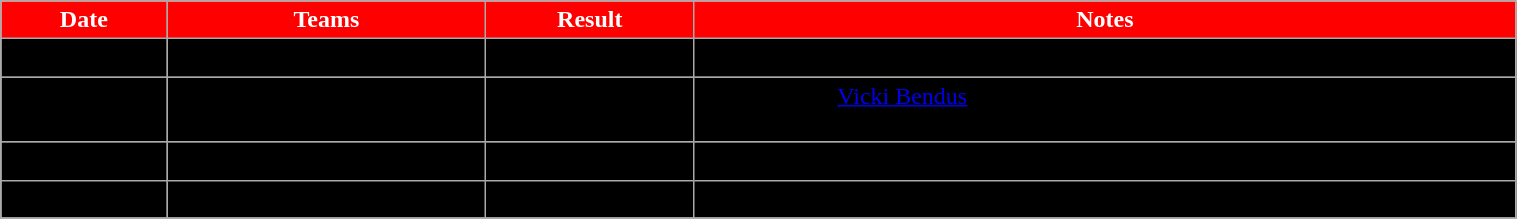<table class="wikitable" width="80%">
<tr align="center">
<th style="background:red;color:#FFFFFF;">Date</th>
<th style="background:red;color:#FFFFFF;">Teams</th>
<th style="background:red;color:#FFFFFF;">Result</th>
<th style="background:red;color:#FFFFFF;">Notes</th>
</tr>
<tr align="center" bgcolor=" ">
<td>August 27</td>
<td>USA vs. Switzerland</td>
<td>USA, 11-1</td>
<td></td>
</tr>
<tr align="center" bgcolor=" ">
<td>August 27</td>
<td>Canada vs. Slovakia</td>
<td>Canada, 11-0</td>
<td><a href='#'>Vicki Bendus</a> registered a hat trick and added one assist<br>Canada outshot Slovakia 73-8</td>
</tr>
<tr align="center" bgcolor=" ">
<td>August 27</td>
<td>Finland vs. Russia</td>
<td>Finland, 2-1</td>
<td></td>
</tr>
<tr align="center" bgcolor=" ">
<td>August 27</td>
<td>Sweden vs. Japan</td>
<td>Sweden, 8-2</td>
<td></td>
</tr>
<tr align="center" bgcolor=" ">
</tr>
</table>
